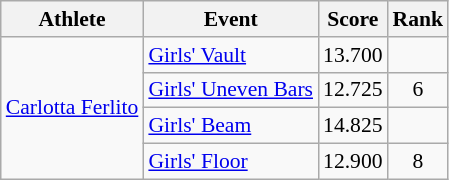<table class="wikitable" border="1" style="font-size:90%">
<tr>
<th>Athlete</th>
<th>Event</th>
<th>Score</th>
<th>Rank</th>
</tr>
<tr>
<td rowspan=4><a href='#'>Carlotta Ferlito</a></td>
<td><a href='#'>Girls' Vault</a></td>
<td align=center>13.700</td>
<td align=center></td>
</tr>
<tr>
<td><a href='#'>Girls' Uneven Bars</a></td>
<td align=center>12.725</td>
<td align=center>6</td>
</tr>
<tr>
<td><a href='#'>Girls' Beam</a></td>
<td align=center>14.825</td>
<td align=center></td>
</tr>
<tr>
<td><a href='#'>Girls' Floor</a></td>
<td align=center>12.900</td>
<td align=center>8</td>
</tr>
</table>
